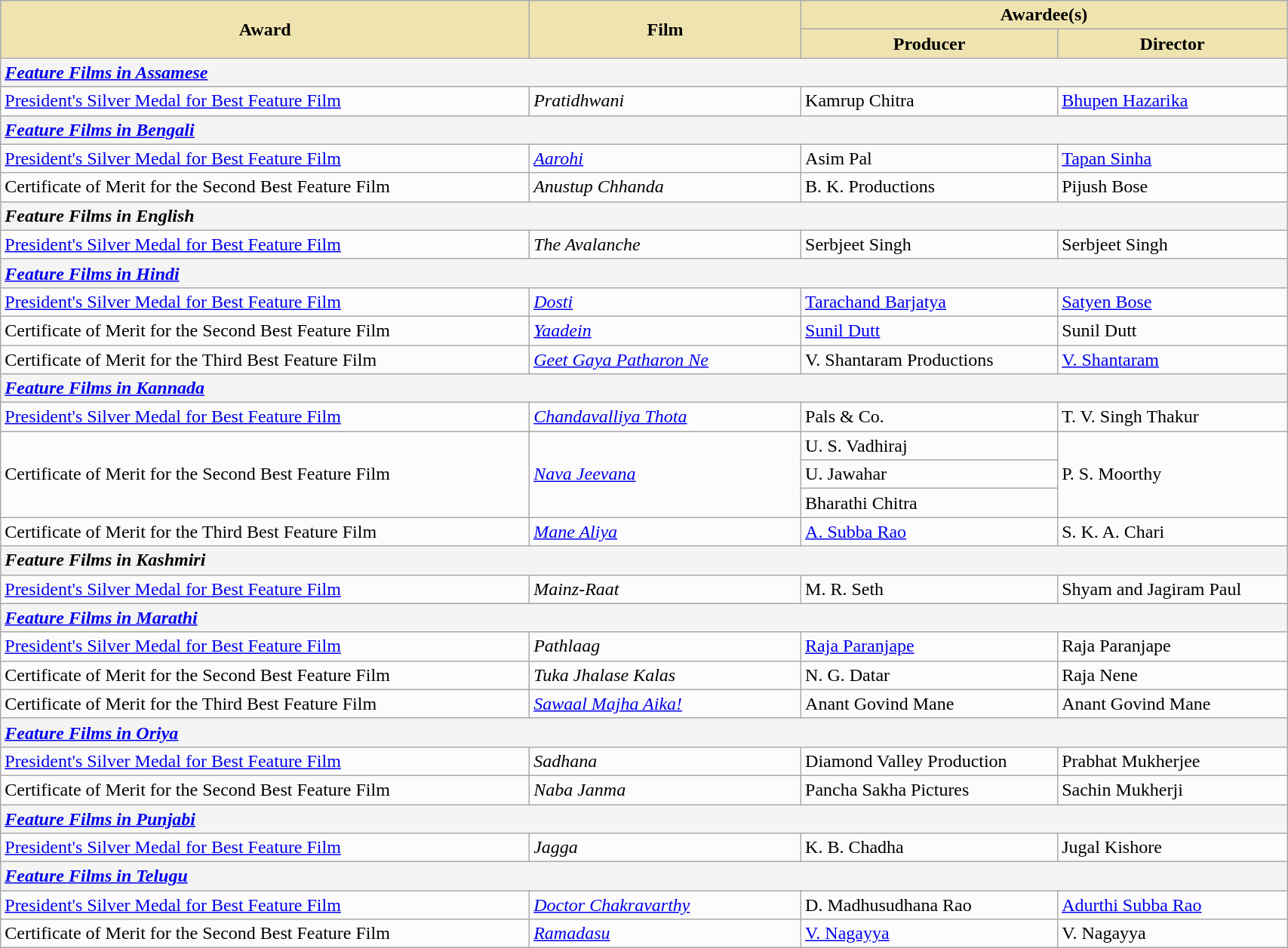<table class="wikitable sortable" style="width:90%">
<tr>
<th scope="col" rowspan="2" style="background-color:#EFE4B0;width:37%">Award</th>
<th scope="col" rowspan="2" style="background-color:#EFE4B0;width:19%">Film</th>
<th scope="col" colspan="2" style="background-color:#EFE4B0;width:34%">Awardee(s)</th>
</tr>
<tr>
<th scope="col" style="background-color:#EFE4B0;">Producer</th>
<th scope="col" style="background-color:#EFE4B0;">Director</th>
</tr>
<tr style="background-color:#F4F4F4">
<td colspan="4"><strong><em><a href='#'>Feature Films in Assamese</a></em></strong></td>
</tr>
<tr style="background-color:#FCFCFC">
<td><a href='#'>President's Silver Medal for Best Feature Film</a></td>
<td><em>Pratidhwani</em></td>
<td>Kamrup Chitra</td>
<td><a href='#'>Bhupen Hazarika</a></td>
</tr>
<tr style="background-color:#F4F4F4">
<td colspan="4"><strong><em><a href='#'>Feature Films in Bengali</a></em></strong></td>
</tr>
<tr style="background-color:#FCFCFC">
<td><a href='#'>President's Silver Medal for Best Feature Film</a></td>
<td><em><a href='#'>Aarohi</a></em></td>
<td>Asim Pal</td>
<td><a href='#'>Tapan Sinha</a></td>
</tr>
<tr style="background-color:#FCFCFC">
<td>Certificate of Merit for the Second Best Feature Film</td>
<td><em>Anustup Chhanda</em></td>
<td>B. K. Productions</td>
<td>Pijush Bose</td>
</tr>
<tr style="background-color:#F4F4F4">
<td colspan="4"><strong><em>Feature Films in English</em></strong></td>
</tr>
<tr style="background-color:#FCFCFC">
<td><a href='#'>President's Silver Medal for Best Feature Film</a></td>
<td><em>The Avalanche</em></td>
<td>Serbjeet Singh</td>
<td>Serbjeet Singh</td>
</tr>
<tr style="background-color:#F4F4F4">
<td colspan="4"><strong><em><a href='#'>Feature Films in Hindi</a></em></strong></td>
</tr>
<tr style="background-color:#FCFCFC">
<td><a href='#'>President's Silver Medal for Best Feature Film</a></td>
<td><em><a href='#'>Dosti</a></em></td>
<td><a href='#'>Tarachand Barjatya</a></td>
<td><a href='#'>Satyen Bose</a></td>
</tr>
<tr style="background-color:#FCFCFC">
<td>Certificate of Merit for the Second Best Feature Film</td>
<td><em><a href='#'>Yaadein</a></em></td>
<td><a href='#'>Sunil Dutt</a></td>
<td>Sunil Dutt</td>
</tr>
<tr style="background-color:#FCFCFC">
<td>Certificate of Merit for the Third Best Feature Film</td>
<td><em><a href='#'>Geet Gaya Patharon Ne</a></em></td>
<td>V. Shantaram Productions</td>
<td><a href='#'>V. Shantaram</a></td>
</tr>
<tr style="background-color:#F4F4F4">
<td colspan="4"><strong><em><a href='#'>Feature Films in Kannada</a></em></strong></td>
</tr>
<tr style="background-color:#FCFCFC">
<td><a href='#'>President's Silver Medal for Best Feature Film</a></td>
<td><em><a href='#'>Chandavalliya Thota</a></em></td>
<td>Pals & Co.</td>
<td>T. V. Singh Thakur</td>
</tr>
<tr style="background-color:#FCFCFC">
<td rowspan="3">Certificate of Merit for the Second Best Feature Film</td>
<td rowspan="3"><em><a href='#'>Nava Jeevana</a></em></td>
<td>U. S. Vadhiraj</td>
<td rowspan="3">P. S. Moorthy</td>
</tr>
<tr style="background-color:#FCFCFC">
<td>U. Jawahar</td>
</tr>
<tr style="background-color:#FCFCFC">
<td>Bharathi Chitra</td>
</tr>
<tr style="background-color:#FCFCFC">
<td>Certificate of Merit for the Third Best Feature Film</td>
<td><em><a href='#'>Mane Aliya</a></em></td>
<td><a href='#'>A. Subba Rao</a></td>
<td>S. K. A. Chari</td>
</tr>
<tr style="background-color:#F4F4F4">
<td colspan="4"><strong><em>Feature Films in Kashmiri</em></strong></td>
</tr>
<tr style="background-color:#FCFCFC">
<td><a href='#'>President's Silver Medal for Best Feature Film</a></td>
<td><em>Mainz-Raat</em></td>
<td>M. R. Seth</td>
<td>Shyam and Jagiram Paul</td>
</tr>
<tr style="background-color:#F4F4F4">
<td colspan="4"><strong><em><a href='#'>Feature Films in Marathi</a></em></strong></td>
</tr>
<tr style="background-color:#FCFCFC">
<td><a href='#'>President's Silver Medal for Best Feature Film</a></td>
<td><em>Pathlaag</em></td>
<td><a href='#'>Raja Paranjape</a></td>
<td>Raja Paranjape</td>
</tr>
<tr style="background-color:#FCFCFC">
<td>Certificate of Merit for the Second Best Feature Film</td>
<td><em>Tuka Jhalase Kalas</em></td>
<td>N. G. Datar</td>
<td>Raja Nene</td>
</tr>
<tr style="background-color:#FCFCFC">
<td>Certificate of Merit for the Third Best Feature Film</td>
<td><em><a href='#'>Sawaal Majha Aika!</a></em></td>
<td>Anant Govind Mane</td>
<td>Anant Govind Mane</td>
</tr>
<tr style="background-color:#F4F4F4">
<td colspan="4"><strong><em><a href='#'>Feature Films in Oriya</a></em></strong></td>
</tr>
<tr style="background-color:#FCFCFC">
<td><a href='#'>President's Silver Medal for Best Feature Film</a></td>
<td><em>Sadhana</em></td>
<td>Diamond Valley Production</td>
<td>Prabhat Mukherjee</td>
</tr>
<tr style="background-color:#FCFCFC">
<td>Certificate of Merit for the Second Best Feature Film</td>
<td><em>Naba Janma</em></td>
<td>Pancha Sakha Pictures</td>
<td>Sachin Mukherji</td>
</tr>
<tr style="background-color:#F4F4F4">
<td colspan="4"><strong><em><a href='#'>Feature Films in Punjabi</a></em></strong></td>
</tr>
<tr style="background-color:#FCFCFC">
<td><a href='#'>President's Silver Medal for Best Feature Film</a></td>
<td><em>Jagga</em></td>
<td>K. B. Chadha</td>
<td>Jugal Kishore</td>
</tr>
<tr style="background-color:#F4F4F4">
<td colspan="4"><strong><em><a href='#'>Feature Films in Telugu</a></em></strong></td>
</tr>
<tr style="background-color:#FCFCFC">
<td><a href='#'>President's Silver Medal for Best Feature Film</a></td>
<td><em><a href='#'>Doctor Chakravarthy</a></em></td>
<td>D. Madhusudhana Rao</td>
<td><a href='#'>Adurthi Subba Rao</a></td>
</tr>
<tr style="background-color:#FCFCFC">
<td>Certificate of Merit for the Second Best Feature Film</td>
<td><em><a href='#'>Ramadasu</a></em></td>
<td><a href='#'>V. Nagayya</a></td>
<td>V. Nagayya</td>
</tr>
</table>
